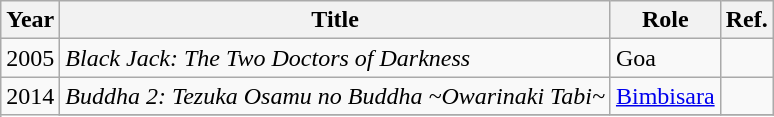<table class="wikitable">
<tr>
<th>Year</th>
<th>Title</th>
<th>Role</th>
<th>Ref.</th>
</tr>
<tr>
<td>2005</td>
<td><em>Black Jack: The Two Doctors of Darkness</em></td>
<td>Goa</td>
<td></td>
</tr>
<tr>
<td rowspan="2">2014</td>
<td><em>Buddha 2: Tezuka Osamu no Buddha ~Owarinaki Tabi~</em></td>
<td><a href='#'>Bimbisara</a></td>
<td></td>
</tr>
<tr>
</tr>
</table>
